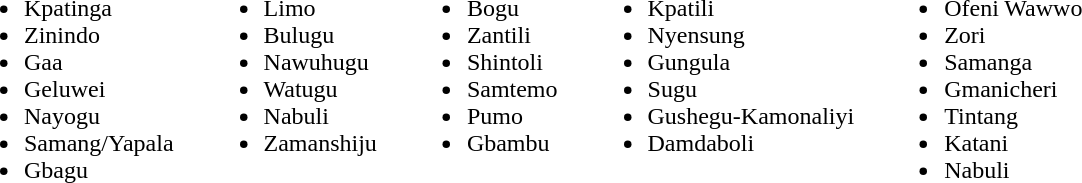<table border="0" cellpadding="10" cellspacing="0">
<tr>
</tr>
<tr valign="top">
<td><br><ul><li>Kpatinga</li><li>Zinindo</li><li>Gaa</li><li>Geluwei</li><li>Nayogu</li><li>Samang/Yapala</li><li>Gbagu</li></ul></td>
<td><br><ul><li>Limo</li><li>Bulugu</li><li>Nawuhugu</li><li>Watugu</li><li>Nabuli</li><li>Zamanshiju</li></ul></td>
<td><br><ul><li>Bogu</li><li>Zantili</li><li>Shintoli</li><li>Samtemo</li><li>Pumo</li><li>Gbambu</li></ul></td>
<td><br><ul><li>Kpatili</li><li>Nyensung</li><li>Gungula</li><li>Sugu</li><li>Gushegu-Kamonaliyi</li><li>Damdaboli</li></ul></td>
<td><br><ul><li>Ofeni Wawwo</li><li>Zori</li><li>Samanga</li><li>Gmanicheri</li><li>Tintang</li><li>Katani</li><li>Nabuli</li></ul></td>
</tr>
</table>
